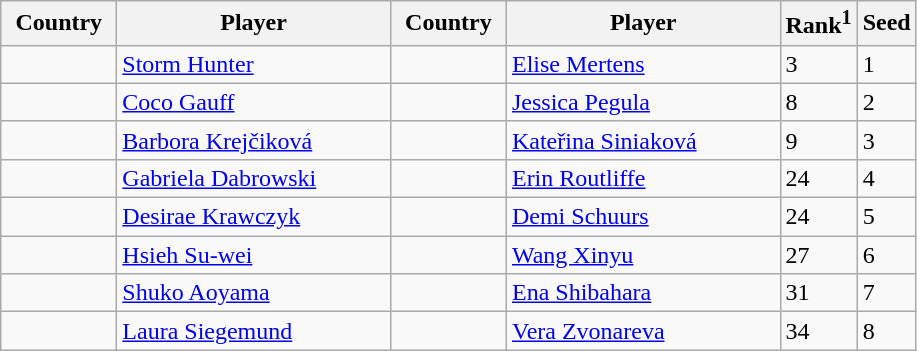<table class="sortable wikitable">
<tr>
<th width="70">Country</th>
<th width="175">Player</th>
<th width="70">Country</th>
<th width="175">Player</th>
<th>Rank<sup>1</sup></th>
<th>Seed</th>
</tr>
<tr>
<td></td>
<td><a href='#'>Storm Hunter</a></td>
<td></td>
<td><a href='#'>Elise Mertens</a></td>
<td>3</td>
<td>1</td>
</tr>
<tr>
<td></td>
<td><a href='#'>Coco Gauff</a></td>
<td></td>
<td><a href='#'>Jessica Pegula</a></td>
<td>8</td>
<td>2</td>
</tr>
<tr>
<td></td>
<td><a href='#'>Barbora Krejčiková</a></td>
<td></td>
<td><a href='#'>Kateřina Siniaková</a></td>
<td>9</td>
<td>3</td>
</tr>
<tr>
<td></td>
<td><a href='#'>Gabriela Dabrowski</a></td>
<td></td>
<td><a href='#'>Erin Routliffe</a></td>
<td>24</td>
<td>4</td>
</tr>
<tr>
<td></td>
<td><a href='#'>Desirae Krawczyk</a></td>
<td></td>
<td><a href='#'>Demi Schuurs</a></td>
<td>24</td>
<td>5</td>
</tr>
<tr>
<td></td>
<td><a href='#'>Hsieh Su-wei</a></td>
<td></td>
<td><a href='#'>Wang Xinyu</a></td>
<td>27</td>
<td>6</td>
</tr>
<tr>
<td></td>
<td><a href='#'>Shuko Aoyama</a></td>
<td></td>
<td><a href='#'>Ena Shibahara</a></td>
<td>31</td>
<td>7</td>
</tr>
<tr>
<td></td>
<td><a href='#'>Laura Siegemund</a></td>
<td></td>
<td><a href='#'>Vera Zvonareva</a></td>
<td>34</td>
<td>8</td>
</tr>
</table>
